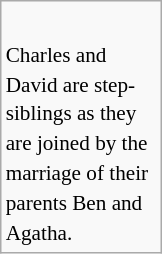<table class="wikitable floatright" style="font-size: 94%;">
<tr>
<td style="border: none;"><br>


</td>
</tr>
<tr>
<td style="font-size: 94%; border: none; line-height: 1.4em; max-width: 100px;">Charles and David are step-siblings as they are joined by the marriage of their parents Ben and Agatha.</td>
</tr>
</table>
